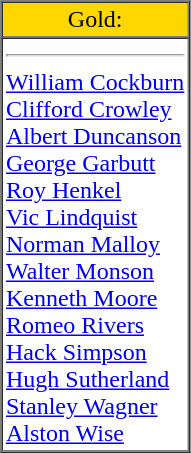<table border="1" cellpadding="2" cellSpacing="0">
<tr>
<td ! align="center" bgcolor="gold">Gold:</td>
</tr>
<tr>
</tr>
<tr valign=top>
<td><hr><a href='#'>William Cockburn</a><br><a href='#'>Clifford Crowley</a><br><a href='#'>Albert Duncanson</a><br><a href='#'>George Garbutt</a><br><a href='#'>Roy Henkel</a><br><a href='#'>Vic Lindquist</a><br><a href='#'>Norman Malloy</a><br><a href='#'>Walter Monson</a><br><a href='#'>Kenneth Moore</a><br><a href='#'>Romeo Rivers</a><br><a href='#'>Hack Simpson</a><br><a href='#'>Hugh Sutherland</a><br><a href='#'>Stanley Wagner</a><br><a href='#'>Alston Wise</a></td>
</tr>
</table>
